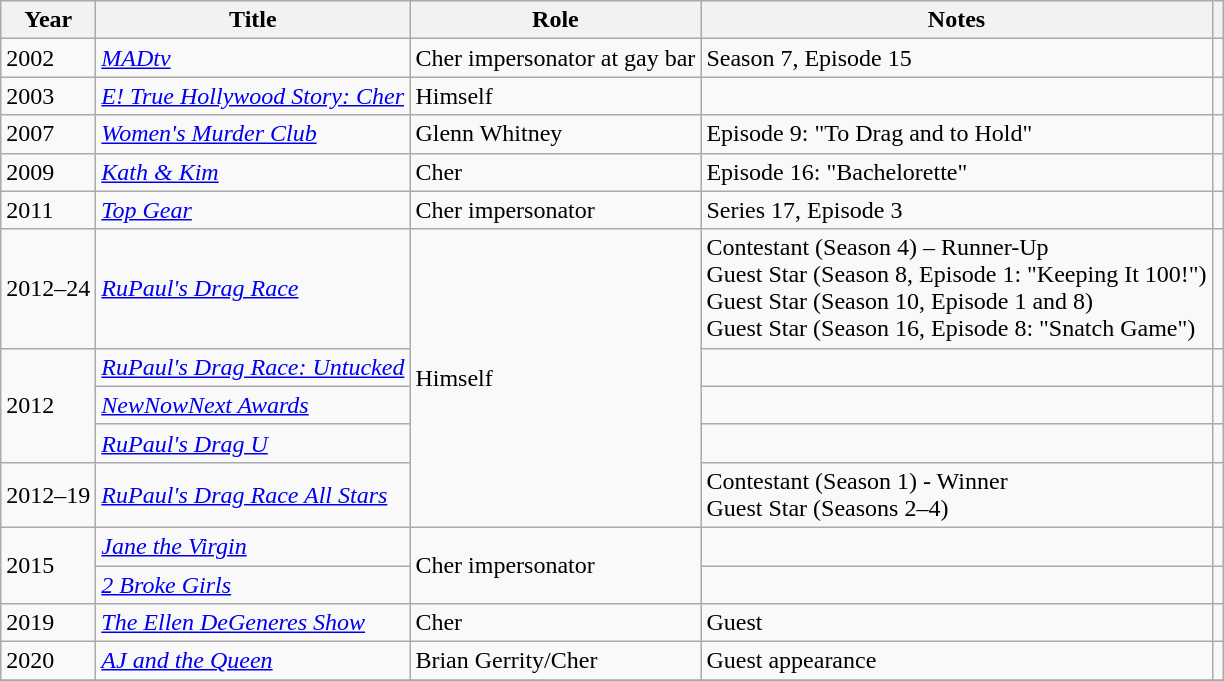<table class="wikitable sortable">
<tr>
<th>Year</th>
<th>Title</th>
<th>Role</th>
<th class="unsortable">Notes</th>
<th></th>
</tr>
<tr>
<td>2002</td>
<td><em><a href='#'>MADtv</a></em></td>
<td>Cher impersonator at gay bar</td>
<td>Season 7, Episode 15</td>
<td style="text-align: center;"></td>
</tr>
<tr>
<td>2003</td>
<td><em><a href='#'>E! True Hollywood Story: Cher</a></em></td>
<td>Himself</td>
<td></td>
<td style="text-align: center;"></td>
</tr>
<tr>
<td>2007</td>
<td><em><a href='#'>Women's Murder Club</a></em></td>
<td>Glenn Whitney</td>
<td>Episode 9: "To Drag and to Hold"</td>
<td style="text-align: center;"></td>
</tr>
<tr>
<td>2009</td>
<td><em><a href='#'>Kath & Kim</a></em></td>
<td>Cher</td>
<td>Episode 16: "Bachelorette"</td>
<td style="text-align: center;"></td>
</tr>
<tr>
<td>2011</td>
<td><a href='#'><em>Top Gear</em></a></td>
<td>Cher impersonator</td>
<td>Series 17, Episode 3</td>
<td style="text-align: center;"></td>
</tr>
<tr>
<td>2012–24</td>
<td><em><a href='#'>RuPaul's Drag Race</a></em></td>
<td rowspan="5">Himself</td>
<td>Contestant (Season 4) – Runner-Up<br>Guest Star (Season 8, Episode 1: "Keeping It 100!")<br>Guest Star (Season 10, Episode 1 and 8)<br>Guest Star (Season 16, Episode 8: "Snatch Game")</td>
<td style="text-align: center;"></td>
</tr>
<tr>
<td rowspan="3">2012</td>
<td><em><a href='#'>RuPaul's Drag Race: Untucked</a></em></td>
<td></td>
<td style="text-align: center;"></td>
</tr>
<tr>
<td><em><a href='#'>NewNowNext Awards</a></em></td>
<td></td>
<td style="text-align: center;"></td>
</tr>
<tr>
<td><em><a href='#'>RuPaul's Drag U</a></em></td>
<td></td>
<td style="text-align: center;"></td>
</tr>
<tr>
<td>2012–19</td>
<td><em><a href='#'>RuPaul's Drag Race All Stars</a></em></td>
<td>Contestant (Season 1) - Winner<br>Guest Star (Seasons 2–4)</td>
<td style="text-align: center;"></td>
</tr>
<tr>
<td rowspan="2">2015</td>
<td><em><a href='#'>Jane the Virgin</a></em></td>
<td rowspan="2">Cher impersonator</td>
<td></td>
<td style="text-align: center;"></td>
</tr>
<tr>
<td><em><a href='#'>2 Broke Girls</a></em></td>
<td></td>
<td style="text-align: center;"></td>
</tr>
<tr>
<td>2019</td>
<td><em><a href='#'>The Ellen DeGeneres Show</a></em></td>
<td>Cher</td>
<td>Guest</td>
<td style="text-align: center;"></td>
</tr>
<tr>
<td>2020</td>
<td><em><a href='#'>AJ and the Queen</a></em></td>
<td>Brian Gerrity/Cher</td>
<td>Guest appearance</td>
<td style="text-align: center;"></td>
</tr>
<tr>
</tr>
</table>
